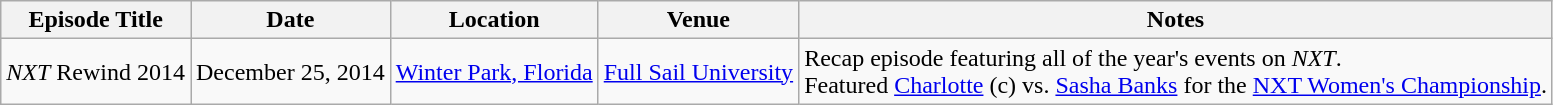<table class="wikitable sortable" font-size="85%">
<tr>
<th>Episode Title</th>
<th>Date</th>
<th>Location</th>
<th>Venue</th>
<th>Notes</th>
</tr>
<tr>
<td><em>NXT</em> Rewind 2014</td>
<td>December 25, 2014</td>
<td><a href='#'>Winter Park, Florida</a></td>
<td><a href='#'>Full Sail University</a></td>
<td>Recap episode featuring all of the year's events on <em>NXT</em>.<br>Featured <a href='#'>Charlotte</a> (c) vs. <a href='#'>Sasha Banks</a> for the <a href='#'>NXT Women's Championship</a>.</td>
</tr>
</table>
